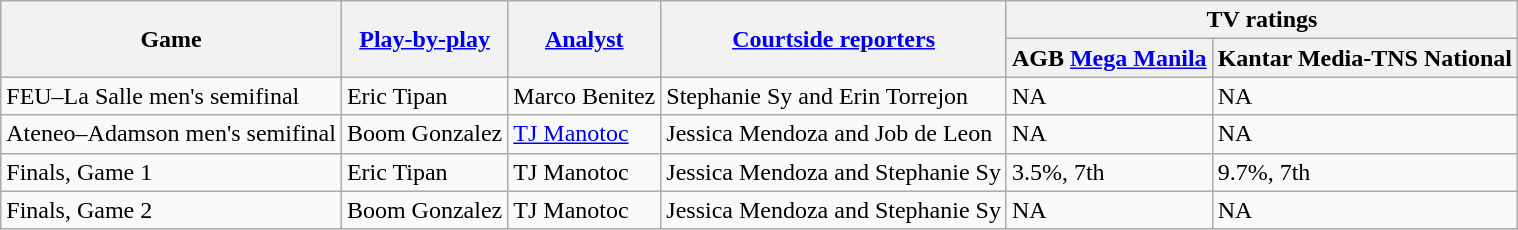<table class=wikitable>
<tr>
<th rowspan=2>Game</th>
<th rowspan=2><a href='#'>Play-by-play</a></th>
<th rowspan=2><a href='#'>Analyst</a></th>
<th rowspan=2><a href='#'>Courtside reporters</a></th>
<th colspan=4>TV ratings</th>
</tr>
<tr>
<th>AGB <a href='#'>Mega Manila</a></th>
<th>Kantar Media-TNS National</th>
</tr>
<tr>
<td>FEU–La Salle men's semifinal</td>
<td>Eric Tipan</td>
<td>Marco Benitez</td>
<td>Stephanie Sy and Erin Torrejon</td>
<td>NA</td>
<td>NA</td>
</tr>
<tr>
<td>Ateneo–Adamson men's semifinal</td>
<td>Boom Gonzalez</td>
<td><a href='#'>TJ Manotoc</a></td>
<td>Jessica Mendoza and Job de Leon</td>
<td>NA</td>
<td>NA</td>
</tr>
<tr>
<td>Finals, Game 1</td>
<td>Eric Tipan</td>
<td>TJ Manotoc</td>
<td>Jessica Mendoza and Stephanie Sy</td>
<td>3.5%, 7th</td>
<td>9.7%, 7th</td>
</tr>
<tr>
<td>Finals, Game 2</td>
<td>Boom Gonzalez</td>
<td>TJ Manotoc</td>
<td>Jessica Mendoza and Stephanie Sy</td>
<td>NA</td>
<td>NA</td>
</tr>
</table>
